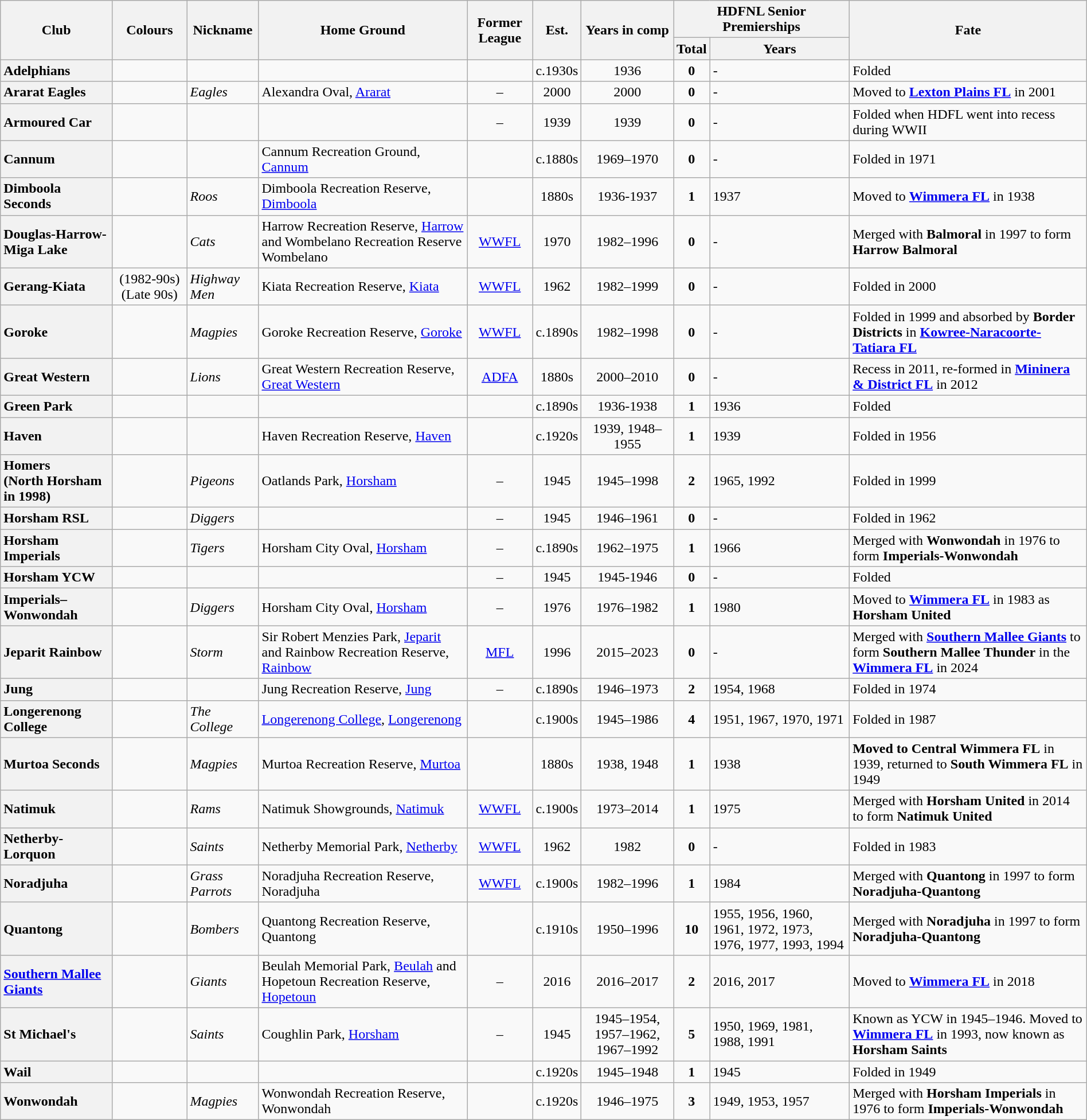<table class="wikitable sortable" style="text-align:center; width:100%">
<tr>
<th rowspan="2">Club</th>
<th rowspan="2">Colours</th>
<th rowspan="2">Nickname</th>
<th rowspan="2">Home Ground</th>
<th rowspan="2">Former League</th>
<th rowspan="2">Est.</th>
<th rowspan="2">Years in comp</th>
<th colspan="2">HDFNL Senior Premierships</th>
<th rowspan="2">Fate</th>
</tr>
<tr>
<th>Total</th>
<th>Years</th>
</tr>
<tr>
<th style="text-align:left">Adelphians</th>
<td></td>
<td></td>
<td></td>
<td align='center'></td>
<td>c.1930s</td>
<td>1936</td>
<td><strong>0</strong></td>
<td align="left">-</td>
<td align="left">Folded</td>
</tr>
<tr>
<th style="text-align:left">Ararat Eagles</th>
<td></td>
<td align="left"><em>Eagles</em></td>
<td align="left">Alexandra Oval, <a href='#'>Ararat</a></td>
<td align='center'>–</td>
<td>2000</td>
<td>2000</td>
<td><strong>0</strong></td>
<td align="left">-</td>
<td align="left">Moved to <a href='#'><strong>Lexton Plains FL</strong></a> in 2001</td>
</tr>
<tr>
<th style="text-align:left">Armoured Car</th>
<td></td>
<td></td>
<td></td>
<td align='center'>–</td>
<td>1939</td>
<td>1939</td>
<td><strong>0</strong></td>
<td align="left">-</td>
<td align="left">Folded when HDFL went into recess during WWII</td>
</tr>
<tr>
<th style="text-align:left">Cannum</th>
<td></td>
<td></td>
<td align="left">Cannum Recreation Ground, <a href='#'>Cannum</a></td>
<td align='center'></td>
<td>c.1880s</td>
<td>1969–1970</td>
<td><strong>0</strong></td>
<td align="left">-</td>
<td align="left">Folded in 1971</td>
</tr>
<tr>
<th style="text-align:left">Dimboola Seconds</th>
<td></td>
<td align="left"><em>Roos</em></td>
<td align="left">Dimboola Recreation Reserve, <a href='#'>Dimboola</a></td>
<td align='center'></td>
<td>1880s</td>
<td>1936-1937</td>
<td><strong>1</strong></td>
<td align="left">1937</td>
<td align="left">Moved to <a href='#'><strong>Wimmera FL</strong></a> in 1938</td>
</tr>
<tr>
<th style="text-align:left">Douglas-Harrow-Miga Lake</th>
<td></td>
<td align="left"><em>Cats</em></td>
<td align="left">Harrow Recreation Reserve, <a href='#'>Harrow</a> and Wombelano Recreation Reserve Wombelano</td>
<td align='center'><a href='#'>WWFL</a></td>
<td>1970</td>
<td>1982–1996</td>
<td><strong>0</strong></td>
<td align="left">-</td>
<td align="left">Merged with <strong>Balmoral</strong> in 1997 to form <strong>Harrow Balmoral</strong></td>
</tr>
<tr>
<th style="text-align:left">Gerang-Kiata</th>
<td>(1982-90s)(Late 90s)</td>
<td align="left"><em>Highway Men</em></td>
<td align="left">Kiata Recreation Reserve, <a href='#'>Kiata</a></td>
<td align='center'><a href='#'>WWFL</a></td>
<td>1962</td>
<td>1982–1999</td>
<td><strong>0</strong></td>
<td align="left">-</td>
<td align="left">Folded in 2000</td>
</tr>
<tr>
<th style="text-align:left">Goroke</th>
<td></td>
<td align="left"><em>Magpies</em></td>
<td align="left">Goroke Recreation Reserve, <a href='#'>Goroke</a></td>
<td align='center'><a href='#'>WWFL</a></td>
<td>c.1890s</td>
<td>1982–1998</td>
<td><strong>0</strong></td>
<td align="left">-</td>
<td align="left">Folded in 1999 and absorbed by <strong>Border Districts</strong> in <a href='#'><strong>Kowree-Naracoorte-Tatiara FL</strong></a></td>
</tr>
<tr>
<th style="text-align:left">Great Western</th>
<td></td>
<td align="left"><em>Lions</em></td>
<td align="left">Great Western Recreation Reserve, <a href='#'>Great Western</a></td>
<td align='center'><a href='#'>ADFA</a></td>
<td>1880s</td>
<td>2000–2010</td>
<td><strong>0</strong></td>
<td align="left">-</td>
<td align="left">Recess in 2011, re-formed in <a href='#'><strong>Mininera & District FL</strong></a> in 2012</td>
</tr>
<tr>
<th style="text-align:left">Green Park</th>
<td></td>
<td></td>
<td></td>
<td align='center'></td>
<td>c.1890s</td>
<td>1936-1938</td>
<td><strong>1</strong></td>
<td align="left">1936</td>
<td align="left">Folded</td>
</tr>
<tr>
<th style="text-align:left">Haven</th>
<td></td>
<td></td>
<td align="left">Haven Recreation Reserve, <a href='#'>Haven</a></td>
<td align='center'></td>
<td>c.1920s</td>
<td>1939, 1948–1955</td>
<td><strong>1</strong></td>
<td align="left">1939</td>
<td align="left">Folded in 1956</td>
</tr>
<tr>
<th style="text-align:left">Homers<br>(North Horsham in 1998)</th>
<td></td>
<td align="left"><em>Pigeons</em></td>
<td align="left">Oatlands Park, <a href='#'>Horsham</a></td>
<td align='center'>–</td>
<td>1945</td>
<td>1945–1998</td>
<td><strong>2</strong></td>
<td align="left">1965, 1992</td>
<td align="left">Folded in 1999</td>
</tr>
<tr>
<th style="text-align:left">Horsham RSL</th>
<td></td>
<td align="left"><em>Diggers</em></td>
<td></td>
<td align='center'>–</td>
<td>1945</td>
<td>1946–1961</td>
<td><strong>0</strong></td>
<td align="left">-</td>
<td align="left">Folded in 1962</td>
</tr>
<tr>
<th style="text-align:left">Horsham Imperials</th>
<td></td>
<td align="left"><em>Tigers</em></td>
<td align="left">Horsham City Oval, <a href='#'>Horsham</a></td>
<td align='center'>–</td>
<td>c.1890s</td>
<td>1962–1975</td>
<td><strong>1</strong></td>
<td align="left">1966</td>
<td align="left">Merged with <strong>Wonwondah</strong> in 1976 to form <strong>Imperials-Wonwondah</strong></td>
</tr>
<tr>
<th style="text-align:left">Horsham YCW</th>
<td></td>
<td></td>
<td></td>
<td align='center'>–</td>
<td>1945</td>
<td>1945-1946</td>
<td><strong>0</strong></td>
<td align="left">-</td>
<td align="left">Folded</td>
</tr>
<tr>
<th style="text-align:left">Imperials–Wonwondah</th>
<td></td>
<td align="left"><em>Diggers</em></td>
<td align="left">Horsham City Oval, <a href='#'>Horsham</a></td>
<td align='center'>–</td>
<td>1976</td>
<td>1976–1982</td>
<td><strong>1</strong></td>
<td align="left">1980</td>
<td align="left">Moved to <a href='#'><strong>Wimmera FL</strong></a> in 1983 as <strong>Horsham United</strong></td>
</tr>
<tr>
<th style="text-align:left">Jeparit Rainbow</th>
<td></td>
<td align="left"><em>Storm</em></td>
<td align="left">Sir Robert Menzies Park, <a href='#'>Jeparit</a> and Rainbow Recreation Reserve, <a href='#'>Rainbow</a></td>
<td align='center'><a href='#'>MFL</a></td>
<td>1996</td>
<td>2015–2023</td>
<td><strong>0</strong></td>
<td align="left">-</td>
<td align="left">Merged with <strong><a href='#'>Southern Mallee Giants</a></strong> to form <strong>Southern Mallee Thunder</strong> in the <a href='#'><strong>Wimmera FL</strong></a> in 2024</td>
</tr>
<tr>
<th style="text-align:left">Jung</th>
<td></td>
<td></td>
<td align="left">Jung Recreation Reserve, <a href='#'>Jung</a></td>
<td align='center'>–</td>
<td>c.1890s</td>
<td>1946–1973</td>
<td><strong>2</strong></td>
<td align="left">1954, 1968</td>
<td align="left">Folded in 1974</td>
</tr>
<tr>
<th style="text-align:left">Longerenong College</th>
<td></td>
<td align="left"><em>The College</em></td>
<td align="left"><a href='#'>Longerenong College</a>, <a href='#'>Longerenong</a></td>
<td align='center'></td>
<td>c.1900s</td>
<td>1945–1986</td>
<td><strong>4</strong></td>
<td align="left">1951, 1967, 1970, 1971</td>
<td align="left">Folded in 1987</td>
</tr>
<tr>
<th style="text-align:left">Murtoa Seconds</th>
<td></td>
<td align="left"><em>Magpies</em></td>
<td align="left">Murtoa Recreation Reserve, <a href='#'>Murtoa</a></td>
<td align='center'></td>
<td>1880s</td>
<td>1938, 1948</td>
<td><strong>1</strong></td>
<td align="left">1938</td>
<td align="left"><strong>Moved to Central Wimmera FL</strong> in 1939, returned to <strong>South Wimmera FL</strong> in 1949</td>
</tr>
<tr>
<th style="text-align:left">Natimuk</th>
<td></td>
<td align="left"><em>Rams</em></td>
<td align="left">Natimuk Showgrounds, <a href='#'>Natimuk</a></td>
<td align='center'><a href='#'>WWFL</a></td>
<td>c.1900s</td>
<td>1973–2014</td>
<td><strong>1</strong></td>
<td align="left">1975</td>
<td align="left">Merged with <strong>Horsham United</strong> in 2014 to form <strong>Natimuk United</strong></td>
</tr>
<tr>
<th style="text-align:left">Netherby-Lorquon</th>
<td></td>
<td align="left"><em>Saints</em></td>
<td align="left">Netherby Memorial Park, <a href='#'>Netherby</a></td>
<td align='center'><a href='#'>WWFL</a></td>
<td>1962</td>
<td>1982</td>
<td><strong>0</strong></td>
<td align="left">-</td>
<td align="left">Folded in 1983</td>
</tr>
<tr>
<th style="text-align:left">Noradjuha</th>
<td></td>
<td align="left"><em>Grass Parrots</em></td>
<td align="left">Noradjuha Recreation Reserve, Noradjuha</td>
<td align='center'><a href='#'>WWFL</a></td>
<td>c.1900s</td>
<td>1982–1996</td>
<td><strong>1</strong></td>
<td align="left">1984</td>
<td align="left">Merged with <strong>Quantong</strong> in 1997 to form <strong>Noradjuha-Quantong</strong></td>
</tr>
<tr>
<th style="text-align:left">Quantong</th>
<td></td>
<td align="left"><em>Bombers</em></td>
<td align="left">Quantong Recreation Reserve, Quantong</td>
<td align='center'></td>
<td>c.1910s</td>
<td>1950–1996</td>
<td><strong>10</strong></td>
<td align="left">1955, 1956, 1960, 1961, 1972, 1973, 1976, 1977, 1993, 1994</td>
<td align="left">Merged with <strong>Noradjuha</strong> in 1997 to form <strong>Noradjuha-Quantong</strong></td>
</tr>
<tr>
<th style="text-align:left"><a href='#'>Southern Mallee Giants</a></th>
<td></td>
<td align="left"><em>Giants</em></td>
<td align="left">Beulah Memorial Park, <a href='#'>Beulah</a> and Hopetoun Recreation Reserve, <a href='#'>Hopetoun</a></td>
<td align='center'>–</td>
<td>2016</td>
<td>2016–2017</td>
<td><strong>2</strong></td>
<td align="left">2016, 2017</td>
<td align="left">Moved to <a href='#'><strong>Wimmera FL</strong></a> in 2018</td>
</tr>
<tr>
<th style="text-align:left">St Michael's</th>
<td></td>
<td align="left"><em>Saints</em></td>
<td align="left">Coughlin Park, <a href='#'>Horsham</a></td>
<td align='center'>–</td>
<td>1945</td>
<td>1945–1954, 1957–1962, 1967–1992</td>
<td><strong>5</strong></td>
<td align="left">1950, 1969, 1981, 1988, 1991</td>
<td align="left">Known as YCW in 1945–1946. Moved to <a href='#'><strong>Wimmera FL</strong></a> in 1993, now known as <strong>Horsham Saints</strong></td>
</tr>
<tr>
<th style="text-align:left">Wail</th>
<td></td>
<td></td>
<td></td>
<td align='center'></td>
<td>c.1920s</td>
<td>1945–1948</td>
<td><strong>1</strong></td>
<td align="left">1945</td>
<td align="left">Folded in 1949</td>
</tr>
<tr>
<th style="text-align:left">Wonwondah</th>
<td></td>
<td align="left"><em>Magpies</em></td>
<td align="left">Wonwondah Recreation Reserve, Wonwondah</td>
<td align='center'></td>
<td>c.1920s</td>
<td>1946–1975</td>
<td><strong>3</strong></td>
<td align="left">1949, 1953, 1957</td>
<td align="left">Merged with <strong>Horsham Imperials</strong> in 1976 to form <strong>Imperials-Wonwondah</strong></td>
</tr>
</table>
